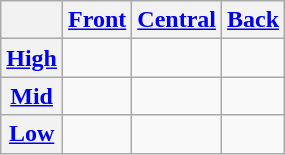<table class="wikitable" style="text-align:center">
<tr>
<th></th>
<th><a href='#'>Front</a></th>
<th><a href='#'>Central</a></th>
<th><a href='#'>Back</a></th>
</tr>
<tr>
<th><a href='#'>High</a></th>
<td></td>
<td></td>
<td></td>
</tr>
<tr>
<th><a href='#'>Mid</a></th>
<td></td>
<td></td>
<td></td>
</tr>
<tr>
<th><a href='#'>Low</a></th>
<td></td>
<td></td>
<td></td>
</tr>
</table>
